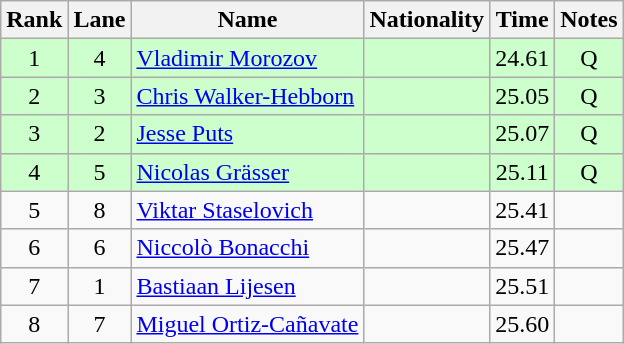<table class="wikitable sortable" style="text-align:center">
<tr>
<th>Rank</th>
<th>Lane</th>
<th>Name</th>
<th>Nationality</th>
<th>Time</th>
<th>Notes</th>
</tr>
<tr bgcolor=ccffcc>
<td>1</td>
<td>4</td>
<td align=left><a href='#'>Vladimir Morozov</a></td>
<td align=left></td>
<td>24.61</td>
<td>Q</td>
</tr>
<tr bgcolor=ccffcc>
<td>2</td>
<td>3</td>
<td align=left><a href='#'>Chris Walker-Hebborn</a></td>
<td align=left></td>
<td>25.05</td>
<td>Q</td>
</tr>
<tr bgcolor=ccffcc>
<td>3</td>
<td>2</td>
<td align=left><a href='#'>Jesse Puts</a></td>
<td align=left></td>
<td>25.07</td>
<td>Q</td>
</tr>
<tr bgcolor=ccffcc>
<td>4</td>
<td>5</td>
<td align=left><a href='#'>Nicolas Grässer</a></td>
<td align=left></td>
<td>25.11</td>
<td>Q</td>
</tr>
<tr>
<td>5</td>
<td>8</td>
<td align=left><a href='#'>Viktar Staselovich</a></td>
<td align=left></td>
<td>25.41</td>
<td></td>
</tr>
<tr>
<td>6</td>
<td>6</td>
<td align=left><a href='#'>Niccolò Bonacchi</a></td>
<td align=left></td>
<td>25.47</td>
<td></td>
</tr>
<tr>
<td>7</td>
<td>1</td>
<td align=left><a href='#'>Bastiaan Lijesen</a></td>
<td align=left></td>
<td>25.51</td>
<td></td>
</tr>
<tr>
<td>8</td>
<td>7</td>
<td align=left><a href='#'>Miguel Ortiz-Cañavate</a></td>
<td align=left></td>
<td>25.60</td>
<td></td>
</tr>
</table>
